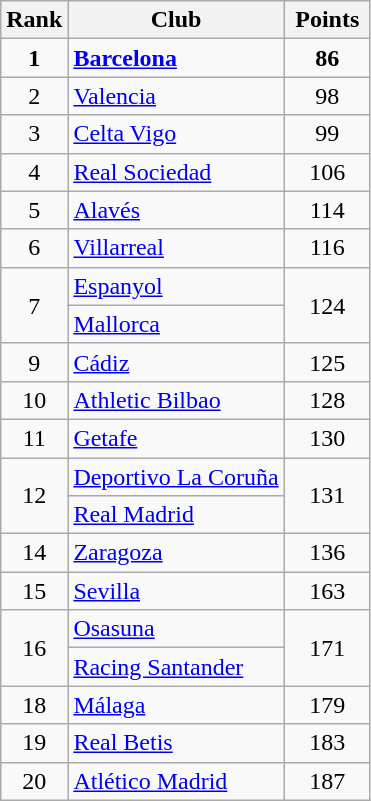<table class="wikitable">
<tr>
<th>Rank</th>
<th>Club</th>
<th width=50px>Points</th>
</tr>
<tr align="center">
<td><strong>1</strong></td>
<td align="left"><strong> <a href='#'>Barcelona</a></strong></td>
<td><strong>86</strong></td>
</tr>
<tr align="center">
<td>2</td>
<td align="left"> <a href='#'>Valencia</a></td>
<td>98</td>
</tr>
<tr align="center">
<td>3</td>
<td align="left"> <a href='#'>Celta Vigo</a></td>
<td>99</td>
</tr>
<tr align="center">
<td>4</td>
<td align="left"> <a href='#'>Real Sociedad</a></td>
<td>106</td>
</tr>
<tr align="center">
<td>5</td>
<td align="left"> <a href='#'>Alavés</a></td>
<td>114</td>
</tr>
<tr align="center">
<td>6</td>
<td align="left"> <a href='#'>Villarreal</a></td>
<td>116</td>
</tr>
<tr align="center">
<td rowspan=2>7</td>
<td align="left"> <a href='#'>Espanyol</a></td>
<td rowspan=2>124</td>
</tr>
<tr align="center">
<td align="left"> <a href='#'>Mallorca</a></td>
</tr>
<tr align="center">
<td>9</td>
<td align="left"> <a href='#'>Cádiz</a></td>
<td>125</td>
</tr>
<tr align="center">
<td>10</td>
<td align="left"> <a href='#'>Athletic Bilbao</a></td>
<td>128</td>
</tr>
<tr align="center">
<td>11</td>
<td align="left"> <a href='#'>Getafe</a></td>
<td>130</td>
</tr>
<tr align="center">
<td rowspan=2>12</td>
<td align="left"> <a href='#'>Deportivo La Coruña</a></td>
<td rowspan=2>131</td>
</tr>
<tr align="center">
<td align="left"> <a href='#'>Real Madrid</a></td>
</tr>
<tr align="center">
<td>14</td>
<td align="left"> <a href='#'>Zaragoza</a></td>
<td>136</td>
</tr>
<tr align="center">
<td>15</td>
<td align="left"> <a href='#'>Sevilla</a></td>
<td>163</td>
</tr>
<tr align="center">
<td rowspan=2>16</td>
<td align="left"> <a href='#'>Osasuna</a></td>
<td rowspan=2>171</td>
</tr>
<tr align="center">
<td align="left"> <a href='#'>Racing Santander</a></td>
</tr>
<tr align="center">
<td>18</td>
<td align="left"> <a href='#'>Málaga</a></td>
<td>179</td>
</tr>
<tr align="center">
<td>19</td>
<td align="left"> <a href='#'>Real Betis</a></td>
<td>183</td>
</tr>
<tr align="center">
<td>20</td>
<td align="left"> <a href='#'>Atlético Madrid</a></td>
<td>187</td>
</tr>
</table>
